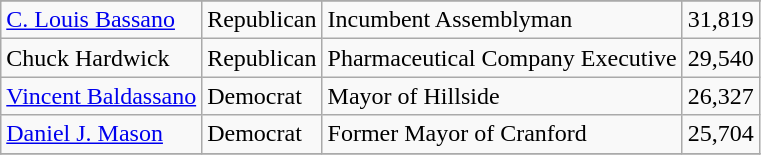<table class="wikitable">
<tr>
</tr>
<tr ! Candidate !! Office !! Votes>
</tr>
<tr>
<td><a href='#'>C. Louis Bassano</a></td>
<td>Republican</td>
<td>Incumbent Assemblyman</td>
<td>31,819</td>
</tr>
<tr>
<td>Chuck Hardwick</td>
<td>Republican</td>
<td>Pharmaceutical Company Executive</td>
<td>29,540</td>
</tr>
<tr>
<td><a href='#'>Vincent Baldassano</a></td>
<td>Democrat</td>
<td>Mayor of Hillside</td>
<td>26,327</td>
</tr>
<tr>
<td><a href='#'>Daniel J. Mason</a></td>
<td>Democrat</td>
<td>Former Mayor of Cranford</td>
<td>25,704</td>
</tr>
<tr>
</tr>
</table>
